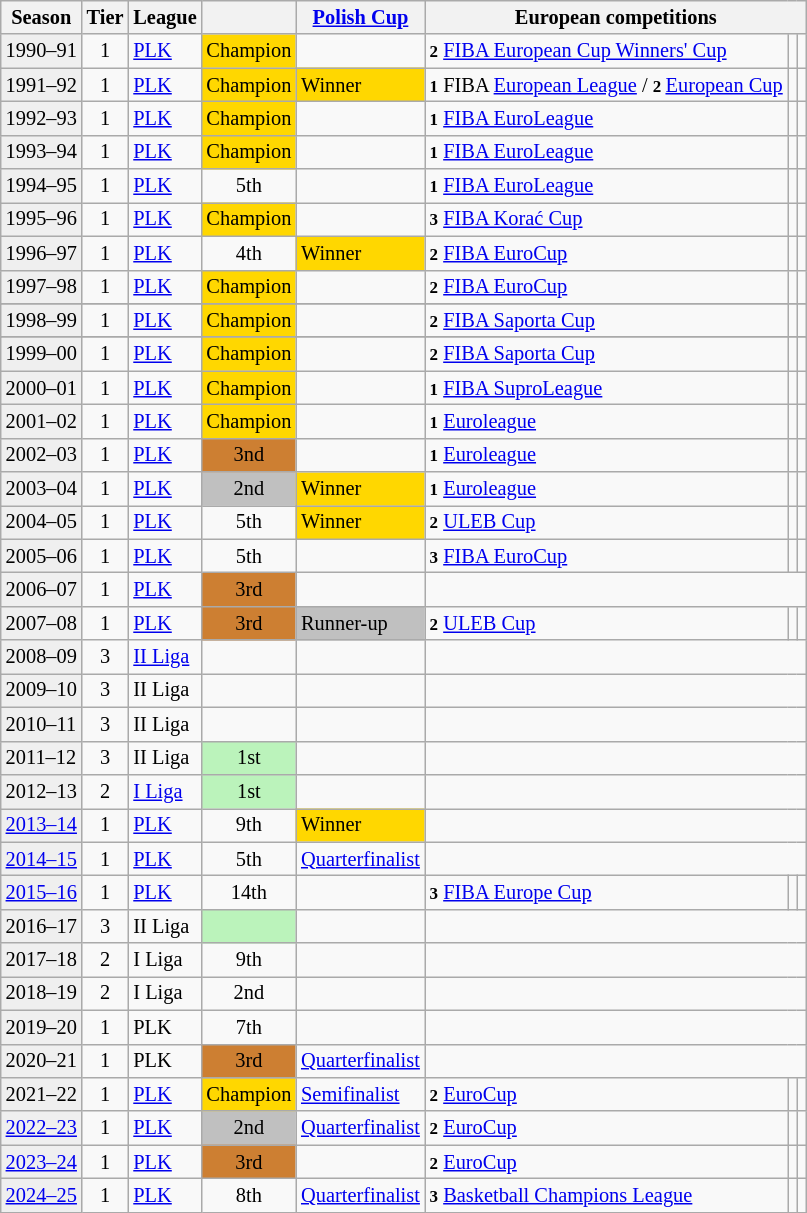<table class="wikitable" style="font-size:85%">
<tr>
<th>Season</th>
<th>Tier</th>
<th>League</th>
<th></th>
<th><a href='#'>Polish Cup</a></th>
<th colspan=3>European competitions</th>
</tr>
<tr>
<td style="background:#efefef;">1990–91</td>
<td style="text-align:center;">1</td>
<td><a href='#'>PLK</a></td>
<td bgcolor=gold style="text-align:center;">Champion</td>
<td></td>
<td><small><strong>2</strong></small> <a href='#'>FIBA European Cup Winners' Cup</a></td>
<td></td>
<td></td>
</tr>
<tr>
<td style="background:#efefef;">1991–92</td>
<td style="text-align:center;">1</td>
<td><a href='#'>PLK</a></td>
<td bgcolor=gold style="text-align:center;">Champion</td>
<td style="background:gold;">Winner</td>
<td><small><strong>1</strong></small> FIBA <a href='#'>European League</a> / <small><strong>2</strong> </small><a href='#'>European Cup</a></td>
<td></td>
<td></td>
</tr>
<tr>
<td style="background:#efefef;">1992–93</td>
<td style="text-align:center;">1</td>
<td><a href='#'>PLK</a></td>
<td bgcolor=gold style="text-align:center;">Champion</td>
<td></td>
<td><small><strong>1</strong></small> <a href='#'>FIBA EuroLeague</a></td>
<td></td>
<td></td>
</tr>
<tr>
<td style="background:#efefef;">1993–94</td>
<td style="text-align:center;">1</td>
<td><a href='#'>PLK</a></td>
<td bgcolor=gold style="text-align:center;">Champion</td>
<td></td>
<td><small><strong>1</strong></small> <a href='#'>FIBA EuroLeague</a></td>
<td></td>
<td></td>
</tr>
<tr>
<td style="background:#efefef;">1994–95</td>
<td style="text-align:center;">1</td>
<td><a href='#'>PLK</a></td>
<td style="text-align:center;">5th</td>
<td></td>
<td><small><strong>1</strong></small> <a href='#'>FIBA EuroLeague</a></td>
<td></td>
<td></td>
</tr>
<tr>
<td style="background:#efefef;">1995–96</td>
<td style="text-align:center;">1</td>
<td><a href='#'>PLK</a></td>
<td bgcolor=gold style="text-align:center;">Champion</td>
<td></td>
<td><small><strong>3</strong></small> <a href='#'>FIBA Korać Cup</a></td>
<td></td>
<td></td>
</tr>
<tr>
<td style="background:#efefef;">1996–97</td>
<td style="text-align:center;">1</td>
<td><a href='#'>PLK</a></td>
<td style="text-align:center;">4th</td>
<td style="background:gold;">Winner</td>
<td><small><strong>2</strong></small> <a href='#'>FIBA EuroCup</a></td>
<td></td>
<td></td>
</tr>
<tr>
<td style="background:#efefef;">1997–98</td>
<td style="text-align:center;">1</td>
<td><a href='#'>PLK</a></td>
<td bgcolor=gold style="text-align:center;">Champion</td>
<td></td>
<td><small><strong>2</strong></small> <a href='#'>FIBA EuroCup</a></td>
<td></td>
<td></td>
</tr>
<tr>
</tr>
<tr>
<td style="background:#efefef;">1998–99</td>
<td style="text-align:center;">1</td>
<td><a href='#'>PLK</a></td>
<td bgcolor=gold style="text-align:center;">Champion</td>
<td></td>
<td><small><strong>2</strong></small> <a href='#'>FIBA Saporta Cup</a></td>
<td></td>
<td></td>
</tr>
<tr>
</tr>
<tr>
<td style="background:#efefef;">1999–00</td>
<td style="text-align:center;">1</td>
<td><a href='#'>PLK</a></td>
<td bgcolor=gold style="text-align:center;">Champion</td>
<td></td>
<td><small><strong>2</strong></small> <a href='#'>FIBA Saporta Cup</a></td>
<td></td>
<td></td>
</tr>
<tr>
<td style="background:#efefef;">2000–01</td>
<td style="text-align:center;">1</td>
<td><a href='#'>PLK</a></td>
<td bgcolor=gold style="text-align:center;">Champion</td>
<td></td>
<td><small><strong>1</strong></small> <a href='#'>FIBA SuproLeague</a></td>
<td></td>
<td></td>
</tr>
<tr>
<td style="background:#efefef;">2001–02</td>
<td style="text-align:center;">1</td>
<td><a href='#'>PLK</a></td>
<td bgcolor=gold style="text-align:center;">Champion</td>
<td></td>
<td><small><strong>1</strong></small> <a href='#'>Euroleague</a></td>
<td></td>
<td></td>
</tr>
<tr>
<td style="background:#efefef;">2002–03</td>
<td style="text-align:center;">1</td>
<td><a href='#'>PLK</a></td>
<td bgcolor=#CD7F32 style="text-align:center;">3nd</td>
<td></td>
<td><small><strong>1</strong></small> <a href='#'>Euroleague</a></td>
<td></td>
<td></td>
</tr>
<tr>
<td style="background:#efefef;">2003–04</td>
<td style="text-align:center;">1</td>
<td><a href='#'>PLK</a></td>
<td bgcolor=silver style="text-align:center;">2nd</td>
<td style="background:gold;">Winner</td>
<td><small><strong>1</strong></small> <a href='#'>Euroleague</a></td>
<td></td>
<td></td>
</tr>
<tr>
<td style="background:#efefef;">2004–05</td>
<td style="text-align:center;">1</td>
<td><a href='#'>PLK</a></td>
<td style="text-align:center;">5th</td>
<td style="background:gold;">Winner</td>
<td><small><strong>2</strong></small> <a href='#'>ULEB Cup</a></td>
<td></td>
<td></td>
</tr>
<tr>
<td style="background:#efefef;">2005–06</td>
<td style="text-align:center;">1</td>
<td><a href='#'>PLK</a></td>
<td style="text-align:center;">5th</td>
<td></td>
<td><small><strong>3</strong></small> <a href='#'>FIBA EuroCup</a></td>
<td></td>
<td></td>
</tr>
<tr>
<td style="background:#efefef;">2006–07</td>
<td style="text-align:center;">1</td>
<td><a href='#'>PLK</a></td>
<td bgcolor=#CD7F32 style="text-align:center;">3rd</td>
<td></td>
<td colspan=3></td>
</tr>
<tr>
<td style="background:#efefef;">2007–08</td>
<td style="text-align:center;">1</td>
<td><a href='#'>PLK</a></td>
<td bgcolor=#CD7F32 style="text-align:center;">3rd</td>
<td style="background:silver;">Runner-up</td>
<td><small><strong>2</strong></small> <a href='#'>ULEB Cup</a></td>
<td></td>
<td></td>
</tr>
<tr>
<td style="background:#efefef;">2008–09</td>
<td style="text-align:center;">3</td>
<td><a href='#'>II Liga</a></td>
<td style="text-align:center;"></td>
<td></td>
<td colspan=3></td>
</tr>
<tr>
<td style="background:#efefef;">2009–10</td>
<td style="text-align:center;">3</td>
<td>II Liga</td>
<td style="text-align:center;"></td>
<td></td>
<td colspan=3></td>
</tr>
<tr>
<td style="background:#efefef;">2010–11</td>
<td style="text-align:center;">3</td>
<td>II Liga</td>
<td style="text-align:center;"></td>
<td></td>
<td colspan=3></td>
</tr>
<tr>
<td style="background:#efefef;">2011–12</td>
<td style="text-align:center;">3</td>
<td>II Liga</td>
<td align="center" bgcolor=#BBF3BB>1st</td>
<td></td>
<td colspan=3></td>
</tr>
<tr>
<td style="background:#efefef;">2012–13</td>
<td style="text-align:center;">2</td>
<td><a href='#'>I Liga</a></td>
<td align="center" bgcolor=#BBF3BB>1st</td>
<td></td>
<td colspan=3></td>
</tr>
<tr>
<td style="background:#efefef;"><a href='#'>2013–14</a></td>
<td style="text-align:center;">1</td>
<td><a href='#'>PLK</a></td>
<td style="text-align:center;">9th</td>
<td style="background:gold;">Winner</td>
<td colspan=3></td>
</tr>
<tr>
<td style="background:#efefef;"><a href='#'>2014–15</a></td>
<td style="text-align:center;">1</td>
<td><a href='#'>PLK</a></td>
<td style="text-align:center;">5th</td>
<td><a href='#'>Quarterfinalist</a></td>
<td colspan=3></td>
</tr>
<tr>
<td style="background:#efefef;"><a href='#'>2015–16</a></td>
<td style="text-align:center;">1</td>
<td><a href='#'>PLK</a></td>
<td style="text-align:center;">14th</td>
<td></td>
<td><small><strong>3</strong></small> <a href='#'>FIBA Europe Cup</a></td>
<td></td>
<td></td>
</tr>
<tr>
<td style="background:#efefef;">2016–17</td>
<td style="text-align:center;">3</td>
<td>II Liga</td>
<td align="center" bgcolor=#BBF3BB></td>
<td></td>
<td colspan=3></td>
</tr>
<tr>
<td style="background:#efefef;">2017–18</td>
<td style="text-align:center;">2</td>
<td>I Liga</td>
<td style="text-align:center;">9th</td>
<td></td>
<td colspan=3></td>
</tr>
<tr>
<td style="background:#efefef;">2018–19</td>
<td style="text-align:center;">2</td>
<td>I Liga</td>
<td style="text-align:center;">2nd</td>
<td></td>
<td colspan=3></td>
</tr>
<tr>
<td style="background:#efefef;">2019–20</td>
<td style="text-align:center;">1</td>
<td>PLK</td>
<td style="text-align:center;">7th</td>
<td></td>
<td colspan=3></td>
</tr>
<tr>
<td style="background:#efefef;">2020–21</td>
<td style="text-align:center;">1</td>
<td>PLK</td>
<td bgcolor=#CD7F32 style="text-align:center;">3rd</td>
<td><a href='#'>Quarterfinalist</a></td>
<td colspan=3></td>
</tr>
<tr>
<td style="background:#efefef;">2021–22</td>
<td style="text-align:center;">1</td>
<td><a href='#'>PLK</a></td>
<td bgcolor=gold style="text-align:center;">Champion</td>
<td><a href='#'>Semifinalist</a></td>
<td><small><strong>2</strong></small> <a href='#'>EuroCup</a></td>
<td></td>
<td></td>
</tr>
<tr>
<td style="background:#efefef;"><a href='#'>2022–23</a></td>
<td style="text-align:center;">1</td>
<td><a href='#'>PLK</a></td>
<td bgcolor=silver style="text-align:center;">2nd</td>
<td><a href='#'>Quarterfinalist</a></td>
<td><small><strong>2</strong></small> <a href='#'>EuroCup</a></td>
<td></td>
<td></td>
</tr>
<tr>
<td style="background:#efefef;"><a href='#'>2023–24</a></td>
<td style="text-align:center;">1</td>
<td><a href='#'>PLK</a></td>
<td bgcolor=#CD7F32 style="text-align:center;">3rd</td>
<td></td>
<td><small><strong>2</strong></small> <a href='#'>EuroCup</a></td>
<td></td>
<td></td>
</tr>
<tr>
<td style="background:#efefef;"><a href='#'>2024–25</a></td>
<td style="text-align:center;">1</td>
<td><a href='#'>PLK</a></td>
<td style="text-align:center;">8th</td>
<td><a href='#'>Quarterfinalist</a></td>
<td><small><strong>3</strong></small> <a href='#'>Basketball Champions League</a></td>
<td></td>
<td></td>
</tr>
</table>
